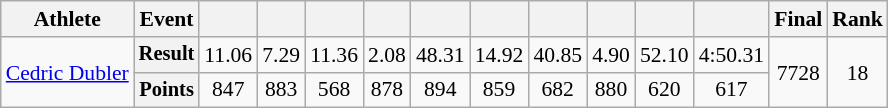<table class=wikitable style=font-size:90%>
<tr>
<th>Athlete</th>
<th>Event</th>
<th></th>
<th></th>
<th></th>
<th></th>
<th></th>
<th></th>
<th></th>
<th></th>
<th></th>
<th></th>
<th>Final</th>
<th>Rank</th>
</tr>
<tr align=center>
<td rowspan=2><a href='#'>Cedric Dubler</a></td>
<th style=font-size:95%>Result</th>
<td>11.06</td>
<td>7.29</td>
<td>11.36</td>
<td>2.08</td>
<td>48.31 <strong></strong></td>
<td>14.92</td>
<td>40.85 <strong></strong></td>
<td>4.90</td>
<td>52.10</td>
<td>4:50.31</td>
<td rowspan=2>7728</td>
<td rowspan=2>18</td>
</tr>
<tr align=center>
<th style=font-size:95%>Points</th>
<td>847</td>
<td>883</td>
<td>568</td>
<td>878</td>
<td>894</td>
<td>859</td>
<td>682</td>
<td>880</td>
<td>620</td>
<td>617</td>
</tr>
</table>
